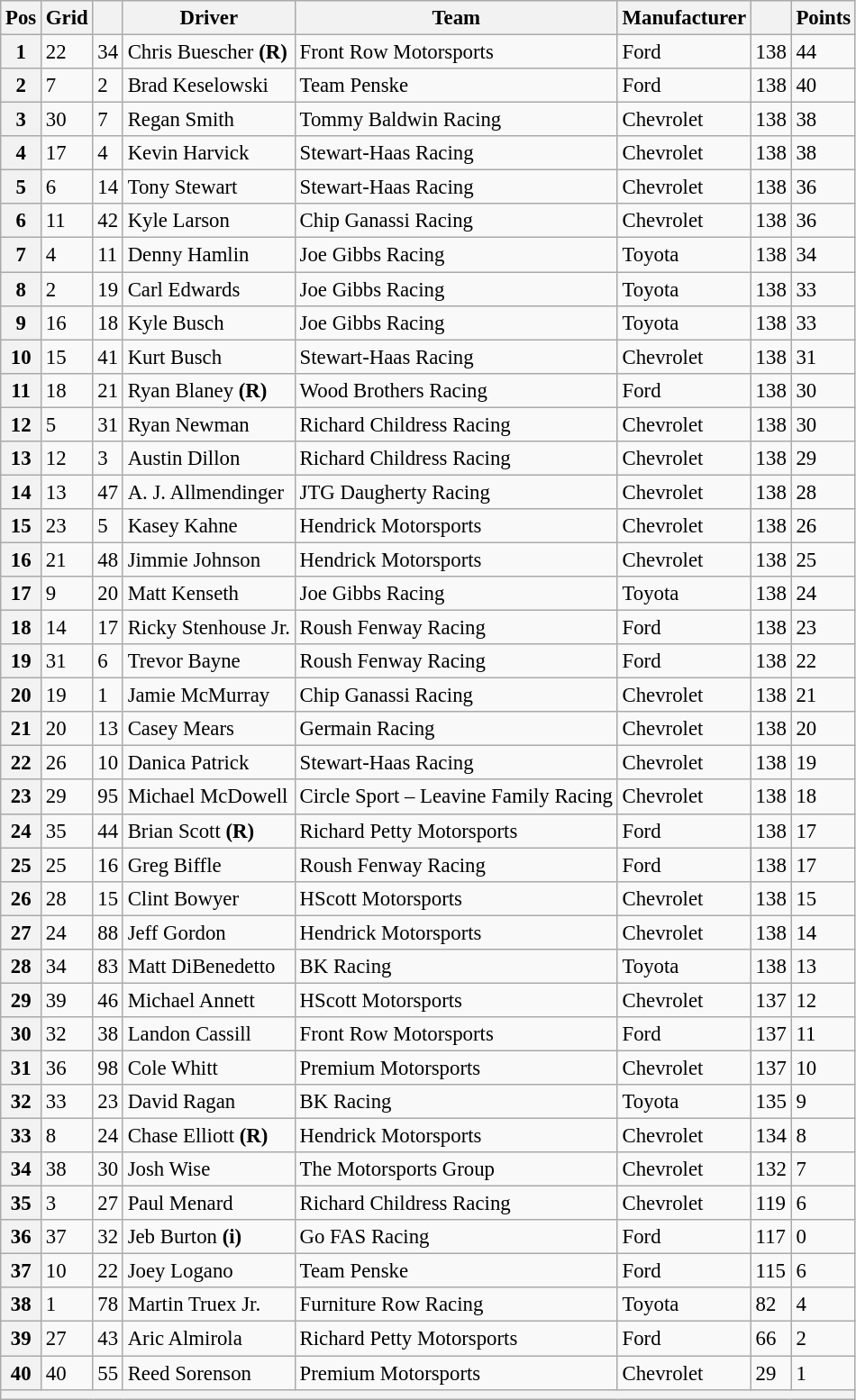<table class="wikitable" style="font-size:95%">
<tr>
<th>Pos</th>
<th>Grid</th>
<th></th>
<th>Driver</th>
<th>Team</th>
<th>Manufacturer</th>
<th></th>
<th>Points</th>
</tr>
<tr>
<th scope="row">1</th>
<td>22</td>
<td>34</td>
<td>Chris Buescher <strong>(R)</strong></td>
<td>Front Row Motorsports</td>
<td>Ford</td>
<td>138</td>
<td>44</td>
</tr>
<tr>
<th scope="row">2</th>
<td>7</td>
<td>2</td>
<td>Brad Keselowski</td>
<td>Team Penske</td>
<td>Ford</td>
<td>138</td>
<td>40</td>
</tr>
<tr>
<th scope="row">3</th>
<td>30</td>
<td>7</td>
<td>Regan Smith</td>
<td>Tommy Baldwin Racing</td>
<td>Chevrolet</td>
<td>138</td>
<td>38</td>
</tr>
<tr>
<th scope="row">4</th>
<td>17</td>
<td>4</td>
<td>Kevin Harvick</td>
<td>Stewart-Haas Racing</td>
<td>Chevrolet</td>
<td>138</td>
<td>38</td>
</tr>
<tr>
<th scope="row">5</th>
<td>6</td>
<td>14</td>
<td>Tony Stewart</td>
<td>Stewart-Haas Racing</td>
<td>Chevrolet</td>
<td>138</td>
<td>36</td>
</tr>
<tr>
<th scope="row">6</th>
<td>11</td>
<td>42</td>
<td>Kyle Larson</td>
<td>Chip Ganassi Racing</td>
<td>Chevrolet</td>
<td>138</td>
<td>36</td>
</tr>
<tr>
<th scope="row">7</th>
<td>4</td>
<td>11</td>
<td>Denny Hamlin</td>
<td>Joe Gibbs Racing</td>
<td>Toyota</td>
<td>138</td>
<td>34</td>
</tr>
<tr>
<th scope="row">8</th>
<td>2</td>
<td>19</td>
<td>Carl Edwards</td>
<td>Joe Gibbs Racing</td>
<td>Toyota</td>
<td>138</td>
<td>33</td>
</tr>
<tr>
<th scope="row">9</th>
<td>16</td>
<td>18</td>
<td>Kyle Busch</td>
<td>Joe Gibbs Racing</td>
<td>Toyota</td>
<td>138</td>
<td>33</td>
</tr>
<tr>
<th scope="row">10</th>
<td>15</td>
<td>41</td>
<td>Kurt Busch</td>
<td>Stewart-Haas Racing</td>
<td>Chevrolet</td>
<td>138</td>
<td>31</td>
</tr>
<tr>
<th scope="row">11</th>
<td>18</td>
<td>21</td>
<td>Ryan Blaney <strong>(R)</strong></td>
<td>Wood Brothers Racing</td>
<td>Ford</td>
<td>138</td>
<td>30</td>
</tr>
<tr>
<th scope="row">12</th>
<td>5</td>
<td>31</td>
<td>Ryan Newman</td>
<td>Richard Childress Racing</td>
<td>Chevrolet</td>
<td>138</td>
<td>30</td>
</tr>
<tr>
<th scope="row">13</th>
<td>12</td>
<td>3</td>
<td>Austin Dillon</td>
<td>Richard Childress Racing</td>
<td>Chevrolet</td>
<td>138</td>
<td>29</td>
</tr>
<tr>
<th scope="row">14</th>
<td>13</td>
<td>47</td>
<td>A. J. Allmendinger</td>
<td>JTG Daugherty Racing</td>
<td>Chevrolet</td>
<td>138</td>
<td>28</td>
</tr>
<tr>
<th scope="row">15</th>
<td>23</td>
<td>5</td>
<td>Kasey Kahne</td>
<td>Hendrick Motorsports</td>
<td>Chevrolet</td>
<td>138</td>
<td>26</td>
</tr>
<tr>
<th scope="row">16</th>
<td>21</td>
<td>48</td>
<td>Jimmie Johnson</td>
<td>Hendrick Motorsports</td>
<td>Chevrolet</td>
<td>138</td>
<td>25</td>
</tr>
<tr>
<th scope="row">17</th>
<td>9</td>
<td>20</td>
<td>Matt Kenseth</td>
<td>Joe Gibbs Racing</td>
<td>Toyota</td>
<td>138</td>
<td>24</td>
</tr>
<tr>
<th scope="row">18</th>
<td>14</td>
<td>17</td>
<td>Ricky Stenhouse Jr.</td>
<td>Roush Fenway Racing</td>
<td>Ford</td>
<td>138</td>
<td>23</td>
</tr>
<tr>
<th scope="row">19</th>
<td>31</td>
<td>6</td>
<td>Trevor Bayne</td>
<td>Roush Fenway Racing</td>
<td>Ford</td>
<td>138</td>
<td>22</td>
</tr>
<tr>
<th scope="row">20</th>
<td>19</td>
<td>1</td>
<td>Jamie McMurray</td>
<td>Chip Ganassi Racing</td>
<td>Chevrolet</td>
<td>138</td>
<td>21</td>
</tr>
<tr>
<th scope="row">21</th>
<td>20</td>
<td>13</td>
<td>Casey Mears</td>
<td>Germain Racing</td>
<td>Chevrolet</td>
<td>138</td>
<td>20</td>
</tr>
<tr>
<th scope="row">22</th>
<td>26</td>
<td>10</td>
<td>Danica Patrick</td>
<td>Stewart-Haas Racing</td>
<td>Chevrolet</td>
<td>138</td>
<td>19</td>
</tr>
<tr>
<th scope="row">23</th>
<td>29</td>
<td>95</td>
<td>Michael McDowell</td>
<td>Circle Sport – Leavine Family Racing</td>
<td>Chevrolet</td>
<td>138</td>
<td>18</td>
</tr>
<tr>
<th scope="row">24</th>
<td>35</td>
<td>44</td>
<td>Brian Scott <strong>(R)</strong></td>
<td>Richard Petty Motorsports</td>
<td>Ford</td>
<td>138</td>
<td>17</td>
</tr>
<tr>
<th scope="row">25</th>
<td>25</td>
<td>16</td>
<td>Greg Biffle</td>
<td>Roush Fenway Racing</td>
<td>Ford</td>
<td>138</td>
<td>17</td>
</tr>
<tr>
<th scope="row">26</th>
<td>28</td>
<td>15</td>
<td>Clint Bowyer</td>
<td>HScott Motorsports</td>
<td>Chevrolet</td>
<td>138</td>
<td>15</td>
</tr>
<tr>
<th scope="row">27</th>
<td>24</td>
<td>88</td>
<td>Jeff Gordon</td>
<td>Hendrick Motorsports</td>
<td>Chevrolet</td>
<td>138</td>
<td>14</td>
</tr>
<tr>
<th scope="row">28</th>
<td>34</td>
<td>83</td>
<td>Matt DiBenedetto</td>
<td>BK Racing</td>
<td>Toyota</td>
<td>138</td>
<td>13</td>
</tr>
<tr>
<th scope="row">29</th>
<td>39</td>
<td>46</td>
<td>Michael Annett</td>
<td>HScott Motorsports</td>
<td>Chevrolet</td>
<td>137</td>
<td>12</td>
</tr>
<tr>
<th scope="row">30</th>
<td>32</td>
<td>38</td>
<td>Landon Cassill</td>
<td>Front Row Motorsports</td>
<td>Ford</td>
<td>137</td>
<td>11</td>
</tr>
<tr>
<th scope="row">31</th>
<td>36</td>
<td>98</td>
<td>Cole Whitt</td>
<td>Premium Motorsports</td>
<td>Chevrolet</td>
<td>137</td>
<td>10</td>
</tr>
<tr>
<th scope="row">32</th>
<td>33</td>
<td>23</td>
<td>David Ragan</td>
<td>BK Racing</td>
<td>Toyota</td>
<td>135</td>
<td>9</td>
</tr>
<tr>
<th scope="row">33</th>
<td>8</td>
<td>24</td>
<td>Chase Elliott <strong>(R)</strong></td>
<td>Hendrick Motorsports</td>
<td>Chevrolet</td>
<td>134</td>
<td>8</td>
</tr>
<tr>
<th scope="row">34</th>
<td>38</td>
<td>30</td>
<td>Josh Wise</td>
<td>The Motorsports Group</td>
<td>Chevrolet</td>
<td>132</td>
<td>7</td>
</tr>
<tr>
<th scope="row">35</th>
<td>3</td>
<td>27</td>
<td>Paul Menard</td>
<td>Richard Childress Racing</td>
<td>Chevrolet</td>
<td>119</td>
<td>6</td>
</tr>
<tr>
<th scope="row">36</th>
<td>37</td>
<td>32</td>
<td>Jeb Burton <strong>(i)</strong></td>
<td>Go FAS Racing</td>
<td>Ford</td>
<td>117</td>
<td>0</td>
</tr>
<tr>
<th scope="row">37</th>
<td>10</td>
<td>22</td>
<td>Joey Logano</td>
<td>Team Penske</td>
<td>Ford</td>
<td>115</td>
<td>6</td>
</tr>
<tr>
<th scope="row">38</th>
<td>1</td>
<td>78</td>
<td>Martin Truex Jr.</td>
<td>Furniture Row Racing</td>
<td>Toyota</td>
<td>82</td>
<td>4</td>
</tr>
<tr>
<th scope="row">39</th>
<td>27</td>
<td>43</td>
<td>Aric Almirola</td>
<td>Richard Petty Motorsports</td>
<td>Ford</td>
<td>66</td>
<td>2</td>
</tr>
<tr>
<th scope="row">40</th>
<td>40</td>
<td>55</td>
<td>Reed Sorenson</td>
<td>Premium Motorsports</td>
<td>Chevrolet</td>
<td>29</td>
<td>1</td>
</tr>
<tr class="sortbottom">
<th colspan="8"></th>
</tr>
</table>
